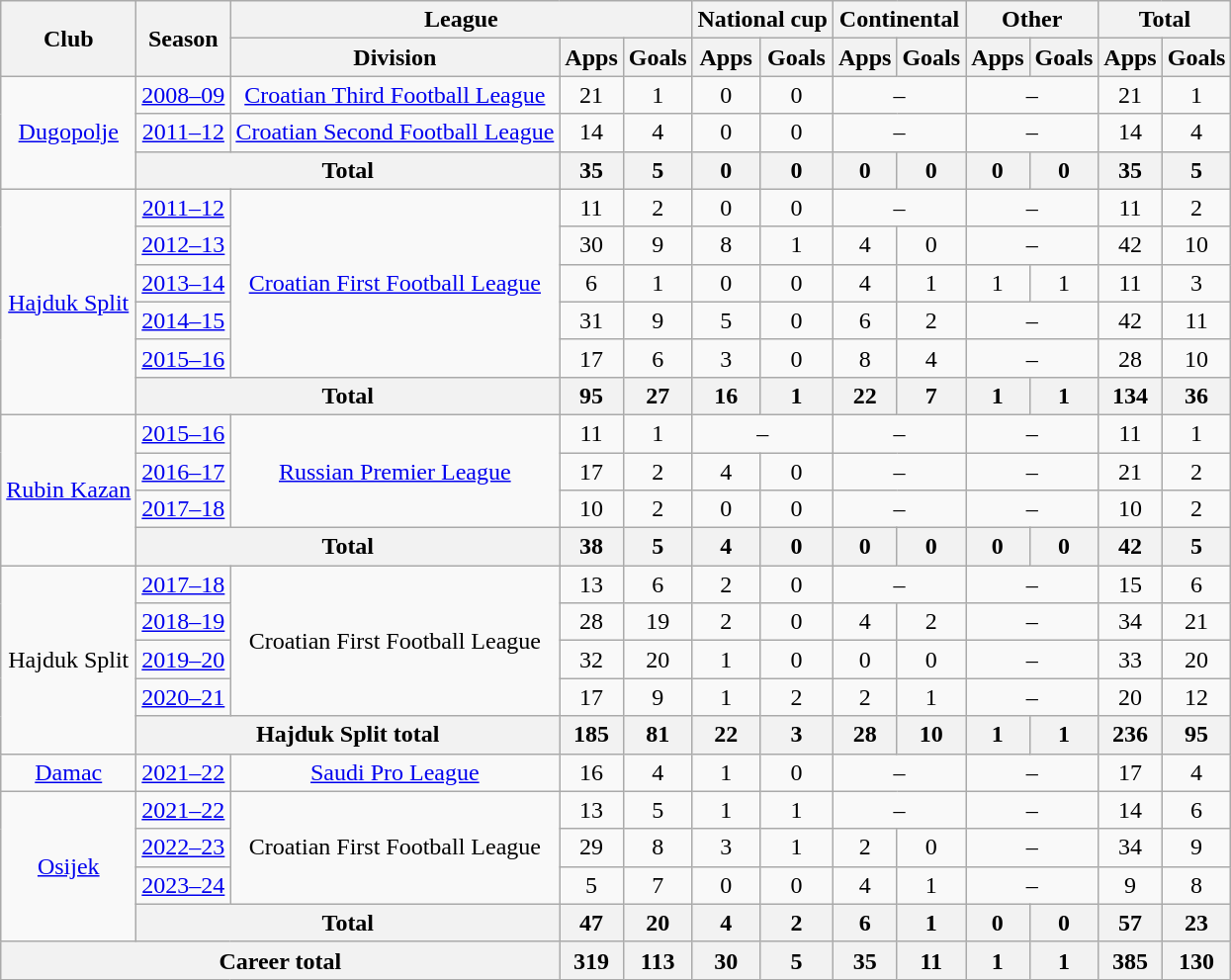<table class="wikitable" style="text-align: center;">
<tr>
<th rowspan=2>Club</th>
<th rowspan=2>Season</th>
<th colspan=3>League</th>
<th colspan=2>National cup</th>
<th colspan=2>Continental</th>
<th colspan=2>Other</th>
<th colspan=2>Total</th>
</tr>
<tr>
<th>Division</th>
<th>Apps</th>
<th>Goals</th>
<th>Apps</th>
<th>Goals</th>
<th>Apps</th>
<th>Goals</th>
<th>Apps</th>
<th>Goals</th>
<th>Apps</th>
<th>Goals</th>
</tr>
<tr>
<td rowspan=3><a href='#'>Dugopolje</a></td>
<td><a href='#'>2008–09</a></td>
<td><a href='#'>Croatian Third Football League</a></td>
<td>21</td>
<td>1</td>
<td>0</td>
<td>0</td>
<td colspan=2>–</td>
<td colspan=2>–</td>
<td>21</td>
<td>1</td>
</tr>
<tr>
<td><a href='#'>2011–12</a></td>
<td><a href='#'>Croatian Second Football League</a></td>
<td>14</td>
<td>4</td>
<td>0</td>
<td>0</td>
<td colspan=2>–</td>
<td colspan=2>–</td>
<td>14</td>
<td>4</td>
</tr>
<tr>
<th colspan=2>Total</th>
<th>35</th>
<th>5</th>
<th>0</th>
<th>0</th>
<th>0</th>
<th>0</th>
<th>0</th>
<th>0</th>
<th>35</th>
<th>5</th>
</tr>
<tr>
<td rowspan=6><a href='#'>Hajduk Split</a></td>
<td><a href='#'>2011–12</a></td>
<td rowspan=5><a href='#'>Croatian First Football League</a></td>
<td>11</td>
<td>2</td>
<td>0</td>
<td>0</td>
<td colspan=2>–</td>
<td colspan=2>–</td>
<td>11</td>
<td>2</td>
</tr>
<tr>
<td><a href='#'>2012–13</a></td>
<td>30</td>
<td>9</td>
<td>8</td>
<td>1</td>
<td>4</td>
<td>0</td>
<td colspan=2>–</td>
<td>42</td>
<td>10</td>
</tr>
<tr>
<td><a href='#'>2013–14</a></td>
<td>6</td>
<td>1</td>
<td>0</td>
<td>0</td>
<td>4</td>
<td>1</td>
<td>1</td>
<td>1</td>
<td>11</td>
<td>3</td>
</tr>
<tr>
<td><a href='#'>2014–15</a></td>
<td>31</td>
<td>9</td>
<td>5</td>
<td>0</td>
<td>6</td>
<td>2</td>
<td colspan=2>–</td>
<td>42</td>
<td>11</td>
</tr>
<tr>
<td><a href='#'>2015–16</a></td>
<td>17</td>
<td>6</td>
<td>3</td>
<td>0</td>
<td>8</td>
<td>4</td>
<td colspan=2>–</td>
<td>28</td>
<td>10</td>
</tr>
<tr>
<th colspan=2>Total</th>
<th>95</th>
<th>27</th>
<th>16</th>
<th>1</th>
<th>22</th>
<th>7</th>
<th>1</th>
<th>1</th>
<th>134</th>
<th>36</th>
</tr>
<tr>
<td rowspan=4><a href='#'>Rubin Kazan</a></td>
<td><a href='#'>2015–16</a></td>
<td rowspan=3><a href='#'>Russian Premier League</a></td>
<td>11</td>
<td>1</td>
<td colspan=2>–</td>
<td colspan=2>–</td>
<td colspan=2>–</td>
<td>11</td>
<td>1</td>
</tr>
<tr>
<td><a href='#'>2016–17</a></td>
<td>17</td>
<td>2</td>
<td>4</td>
<td>0</td>
<td colspan=2>–</td>
<td colspan=2>–</td>
<td>21</td>
<td>2</td>
</tr>
<tr>
<td><a href='#'>2017–18</a></td>
<td>10</td>
<td>2</td>
<td>0</td>
<td>0</td>
<td colspan=2>–</td>
<td colspan=2>–</td>
<td>10</td>
<td>2</td>
</tr>
<tr>
<th colspan=2>Total</th>
<th>38</th>
<th>5</th>
<th>4</th>
<th>0</th>
<th>0</th>
<th>0</th>
<th>0</th>
<th>0</th>
<th>42</th>
<th>5</th>
</tr>
<tr>
<td rowspan=5>Hajduk Split</td>
<td><a href='#'>2017–18</a></td>
<td rowspan=4>Croatian First Football League</td>
<td>13</td>
<td>6</td>
<td>2</td>
<td>0</td>
<td colspan=2>–</td>
<td colspan=2>–</td>
<td>15</td>
<td>6</td>
</tr>
<tr>
<td><a href='#'>2018–19</a></td>
<td>28</td>
<td>19</td>
<td>2</td>
<td>0</td>
<td>4</td>
<td>2</td>
<td colspan=2>–</td>
<td>34</td>
<td>21</td>
</tr>
<tr>
<td><a href='#'>2019–20</a></td>
<td>32</td>
<td>20</td>
<td>1</td>
<td>0</td>
<td>0</td>
<td>0</td>
<td colspan=2>–</td>
<td>33</td>
<td>20</td>
</tr>
<tr>
<td><a href='#'>2020–21</a></td>
<td>17</td>
<td>9</td>
<td>1</td>
<td>2</td>
<td>2</td>
<td>1</td>
<td colspan=2>–</td>
<td>20</td>
<td>12</td>
</tr>
<tr>
<th colspan=2>Hajduk Split total</th>
<th>185</th>
<th>81</th>
<th>22</th>
<th>3</th>
<th>28</th>
<th>10</th>
<th>1</th>
<th>1</th>
<th>236</th>
<th>95</th>
</tr>
<tr>
<td><a href='#'>Damac</a></td>
<td><a href='#'>2021–22</a></td>
<td><a href='#'>Saudi Pro League</a></td>
<td>16</td>
<td>4</td>
<td>1</td>
<td>0</td>
<td colspan=2>–</td>
<td colspan=2>–</td>
<td>17</td>
<td>4</td>
</tr>
<tr>
<td rowspan="4"><a href='#'>Osijek</a></td>
<td><a href='#'>2021–22</a></td>
<td rowspan="3">Croatian First Football League</td>
<td>13</td>
<td>5</td>
<td>1</td>
<td>1</td>
<td colspan=2>–</td>
<td colspan=2>–</td>
<td>14</td>
<td>6</td>
</tr>
<tr>
<td><a href='#'>2022–23</a></td>
<td>29</td>
<td>8</td>
<td>3</td>
<td>1</td>
<td>2</td>
<td>0</td>
<td colspan=2>–</td>
<td>34</td>
<td>9</td>
</tr>
<tr>
<td><a href='#'>2023–24</a></td>
<td>5</td>
<td>7</td>
<td>0</td>
<td>0</td>
<td>4</td>
<td>1</td>
<td colspan=2>–</td>
<td>9</td>
<td>8</td>
</tr>
<tr>
<th colspan=2>Total</th>
<th>47</th>
<th>20</th>
<th>4</th>
<th>2</th>
<th>6</th>
<th>1</th>
<th>0</th>
<th>0</th>
<th>57</th>
<th>23</th>
</tr>
<tr>
<th colspan=3>Career total</th>
<th>319</th>
<th>113</th>
<th>30</th>
<th>5</th>
<th>35</th>
<th>11</th>
<th>1</th>
<th>1</th>
<th>385</th>
<th>130</th>
</tr>
</table>
